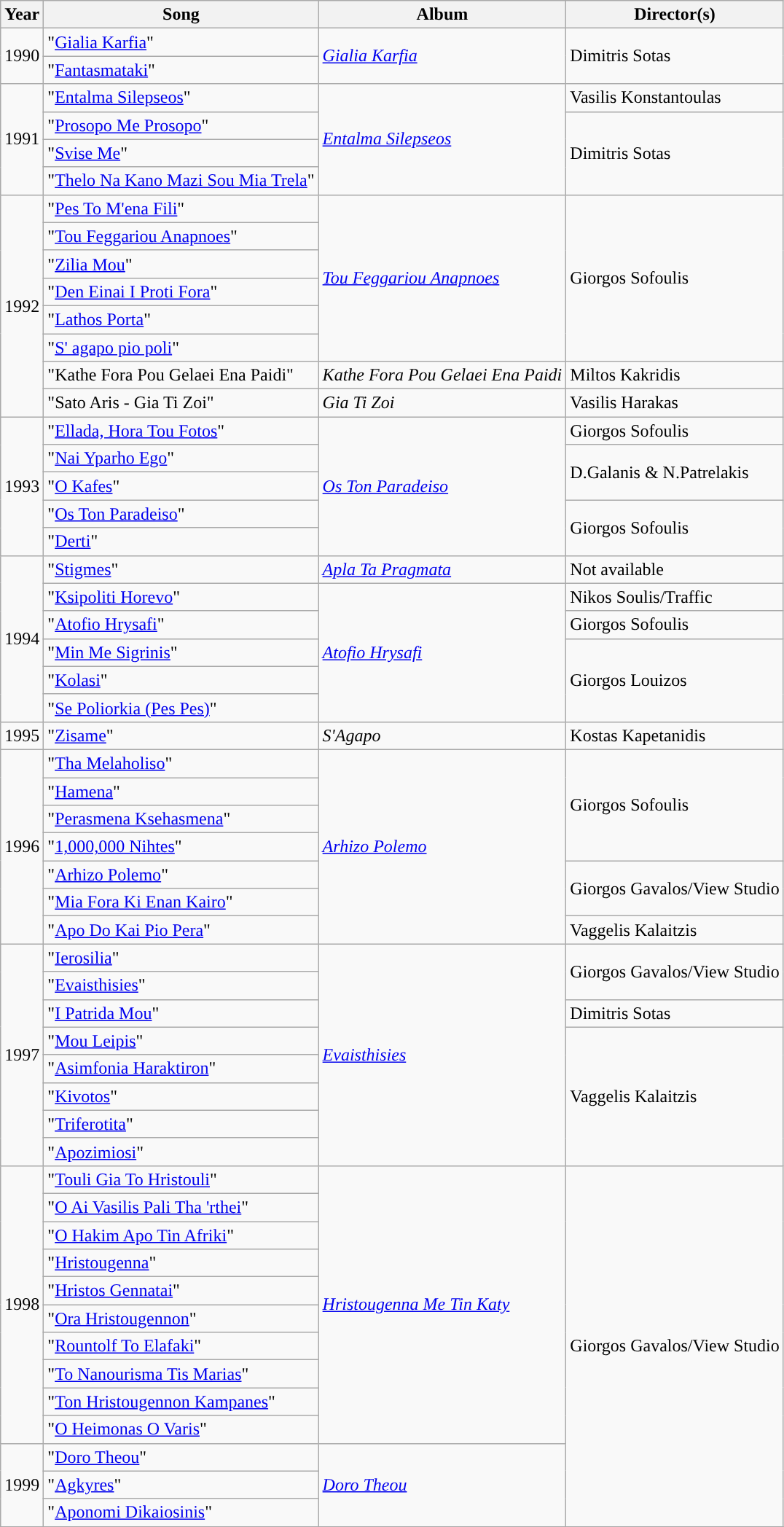<table class="wikitable">
<tr>
<th>Year</th>
<th>Song</th>
<th>Album</th>
<th>Director(s)</th>
</tr>
<tr>
<td rowspan="2">1990</td>
<td>"<a href='#'>Gialia Karfia</a>"</td>
<td rowspan="2"><em><a href='#'>Gialia Karfia</a></em></td>
<td rowspan="2">Dimitris Sotas</td>
</tr>
<tr>
<td>"<a href='#'>Fantasmataki</a>"</td>
</tr>
<tr>
<td rowspan="4">1991</td>
<td>"<a href='#'>Entalma Silepseos</a>"</td>
<td rowspan="4"><em><a href='#'>Entalma Silepseos</a></em></td>
<td>Vasilis Konstantoulas</td>
</tr>
<tr>
<td>"<a href='#'>Prosopo Me Prosopo</a>"</td>
<td rowspan="3">Dimitris Sotas</td>
</tr>
<tr>
<td>"<a href='#'>Svise Me</a>"</td>
</tr>
<tr>
<td>"<a href='#'>Thelo Na Kano Mazi Sou Mia Trela</a>"</td>
</tr>
<tr>
<td rowspan="8">1992</td>
<td>"<a href='#'>Pes To M'ena Fili</a>"</td>
<td rowspan="6"><em><a href='#'>Tou Feggariou Anapnoes</a></em></td>
<td rowspan="6">Giorgos Sofoulis</td>
</tr>
<tr>
<td>"<a href='#'>Tou Feggariou Anapnoes</a>"</td>
</tr>
<tr>
<td>"<a href='#'>Zilia Mou</a>"</td>
</tr>
<tr>
<td>"<a href='#'>Den Einai I Proti Fora</a>"</td>
</tr>
<tr>
<td>"<a href='#'>Lathos Porta</a>"</td>
</tr>
<tr>
<td>"<a href='#'>S' agapo pio poli</a>"</td>
</tr>
<tr>
<td>"Kathe Fora Pou Gelaei Ena Paidi" </td>
<td><em>Kathe Fora Pou Gelaei Ena Paidi</em></td>
<td>Miltos Kakridis</td>
</tr>
<tr>
<td>"Sato Aris - Gia Ti Zoi" </td>
<td><em>Gia Ti Zoi</em></td>
<td>Vasilis Harakas</td>
</tr>
<tr>
<td rowspan="5">1993</td>
<td>"<a href='#'>Ellada, Hora Tou Fotos</a>"</td>
<td rowspan="5"><em><a href='#'>Os Ton Paradeiso</a></em></td>
<td>Giorgos Sofoulis</td>
</tr>
<tr>
<td>"<a href='#'>Nai Yparho Ego</a>"</td>
<td rowspan="2">D.Galanis & N.Patrelakis</td>
</tr>
<tr>
<td>"<a href='#'>O Kafes</a>"</td>
</tr>
<tr>
<td>"<a href='#'>Os Ton Paradeiso</a>"</td>
<td rowspan="2">Giorgos Sofoulis</td>
</tr>
<tr>
<td>"<a href='#'>Derti</a>"</td>
</tr>
<tr>
<td rowspan="6">1994</td>
<td>"<a href='#'>Stigmes</a>" </td>
<td><em><a href='#'>Apla Ta Pragmata</a></em></td>
<td>Not available</td>
</tr>
<tr>
<td>"<a href='#'>Ksipoliti Horevo</a>"</td>
<td rowspan="5"><em><a href='#'>Atofio Hrysafi</a></em></td>
<td>Nikos Soulis/Traffic</td>
</tr>
<tr>
<td>"<a href='#'>Atofio Hrysafi</a>"</td>
<td>Giorgos Sofoulis</td>
</tr>
<tr>
<td>"<a href='#'>Min Me Sigrinis</a>"</td>
<td rowspan="3">Giorgos Louizos</td>
</tr>
<tr>
<td>"<a href='#'>Kolasi</a>"</td>
</tr>
<tr>
<td>"<a href='#'>Se Poliorkia (Pes Pes)</a>"</td>
</tr>
<tr>
<td>1995</td>
<td>"<a href='#'>Zisame</a>" </td>
<td><em>S'Agapo</em></td>
<td>Kostas Kapetanidis</td>
</tr>
<tr>
<td rowspan="7">1996</td>
<td>"<a href='#'>Tha Melaholiso</a>"</td>
<td rowspan="7"><em><a href='#'>Arhizo Polemo</a></em></td>
<td rowspan="4">Giorgos Sofoulis</td>
</tr>
<tr>
<td>"<a href='#'>Hamena</a>"</td>
</tr>
<tr>
<td>"<a href='#'>Perasmena Ksehasmena</a>"</td>
</tr>
<tr>
<td>"<a href='#'>1,000,000 Nihtes</a>"</td>
</tr>
<tr>
<td>"<a href='#'>Arhizo Polemo</a>"</td>
<td rowspan="2">Giorgos Gavalos/View Studio</td>
</tr>
<tr>
<td>"<a href='#'>Mia Fora Ki Enan Kairo</a>"</td>
</tr>
<tr>
<td>"<a href='#'>Apo Do Kai Pio Pera</a>"</td>
<td>Vaggelis Kalaitzis</td>
</tr>
<tr>
<td rowspan="8">1997</td>
<td>"<a href='#'>Ierosilia</a>"</td>
<td rowspan="8"><em><a href='#'>Evaisthisies</a></em></td>
<td rowspan="2">Giorgos Gavalos/View Studio</td>
</tr>
<tr>
<td>"<a href='#'>Evaisthisies</a>"</td>
</tr>
<tr>
<td>"<a href='#'>I Patrida Mou</a>" </td>
<td>Dimitris Sotas</td>
</tr>
<tr>
<td>"<a href='#'>Mou Leipis</a>"</td>
<td rowspan="5">Vaggelis Kalaitzis</td>
</tr>
<tr>
<td>"<a href='#'>Asimfonia Haraktiron</a>" </td>
</tr>
<tr>
<td>"<a href='#'>Kivotos</a>"</td>
</tr>
<tr>
<td>"<a href='#'>Triferotita</a>"</td>
</tr>
<tr>
<td>"<a href='#'>Apozimiosi</a>"</td>
</tr>
<tr>
<td rowspan="10">1998</td>
<td>"<a href='#'>Touli Gia To Hristouli</a>" </td>
<td rowspan="10"><em><a href='#'>Hristougenna Me Tin Katy</a></em></td>
<td rowspan="13">Giorgos Gavalos/View Studio</td>
</tr>
<tr>
<td>"<a href='#'>O Ai Vasilis Pali Tha 'rthei</a>"</td>
</tr>
<tr>
<td>"<a href='#'>O Hakim Apo Tin Afriki</a>"</td>
</tr>
<tr>
<td>"<a href='#'>Hristougenna</a>"</td>
</tr>
<tr>
<td>"<a href='#'>Hristos Gennatai</a>"</td>
</tr>
<tr>
<td>"<a href='#'>Ora Hristougennon</a>"</td>
</tr>
<tr>
<td>"<a href='#'>Rountolf To Elafaki</a>"</td>
</tr>
<tr>
<td>"<a href='#'>To Nanourisma Tis Marias</a>"</td>
</tr>
<tr>
<td>"<a href='#'>Ton Hristougennon Kampanes</a>"</td>
</tr>
<tr>
<td>"<a href='#'>O Heimonas O Varis</a>"</td>
</tr>
<tr>
<td rowspan="3">1999</td>
<td>"<a href='#'>Doro Theou</a>"</td>
<td rowspan="3"><em><a href='#'>Doro Theou</a></em></td>
</tr>
<tr>
<td>"<a href='#'>Agkyres</a>"</td>
</tr>
<tr>
<td>"<a href='#'>Aponomi Dikaiosinis</a>"</td>
</tr>
<tr>
</tr>
</table>
